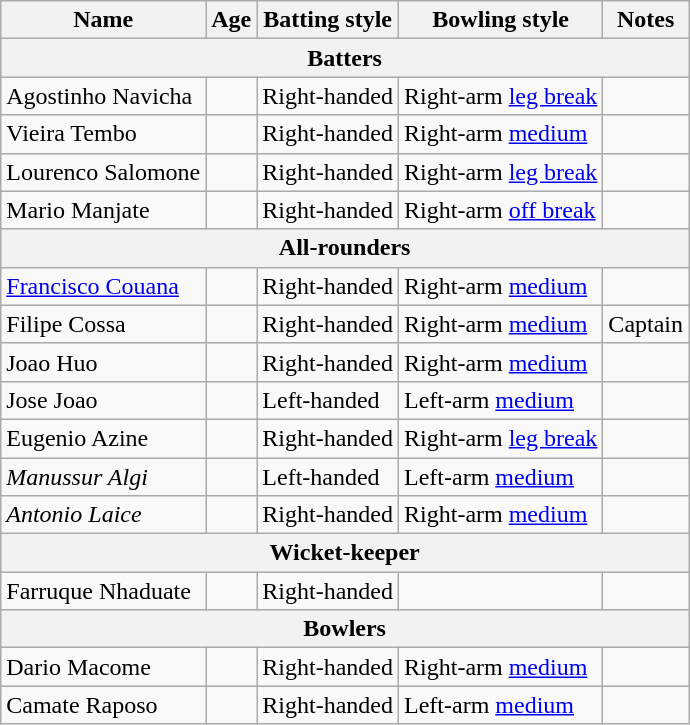<table class="wikitable">
<tr>
<th>Name</th>
<th>Age</th>
<th>Batting style</th>
<th>Bowling style</th>
<th>Notes</th>
</tr>
<tr>
<th colspan="5">Batters</th>
</tr>
<tr>
<td>Agostinho Navicha</td>
<td></td>
<td>Right-handed</td>
<td>Right-arm <a href='#'>leg break</a></td>
<td></td>
</tr>
<tr>
<td>Vieira Tembo</td>
<td></td>
<td>Right-handed</td>
<td>Right-arm <a href='#'>medium</a></td>
<td></td>
</tr>
<tr>
<td>Lourenco Salomone</td>
<td></td>
<td>Right-handed</td>
<td>Right-arm <a href='#'>leg break</a></td>
<td></td>
</tr>
<tr>
<td>Mario Manjate</td>
<td></td>
<td>Right-handed</td>
<td>Right-arm <a href='#'>off break</a></td>
<td></td>
</tr>
<tr>
<th colspan="5">All-rounders</th>
</tr>
<tr>
<td><a href='#'>Francisco Couana</a></td>
<td></td>
<td>Right-handed</td>
<td>Right-arm <a href='#'>medium</a></td>
<td></td>
</tr>
<tr>
<td>Filipe Cossa</td>
<td></td>
<td>Right-handed</td>
<td>Right-arm <a href='#'>medium</a></td>
<td>Captain</td>
</tr>
<tr>
<td>Joao Huo</td>
<td></td>
<td>Right-handed</td>
<td>Right-arm <a href='#'>medium</a></td>
<td></td>
</tr>
<tr>
<td>Jose Joao</td>
<td></td>
<td>Left-handed</td>
<td>Left-arm <a href='#'>medium</a></td>
<td></td>
</tr>
<tr>
<td>Eugenio Azine</td>
<td></td>
<td>Right-handed</td>
<td>Right-arm <a href='#'>leg break</a></td>
<td></td>
</tr>
<tr>
<td><em>Manussur Algi</em></td>
<td></td>
<td>Left-handed</td>
<td>Left-arm <a href='#'>medium</a></td>
<td></td>
</tr>
<tr>
<td><em>Antonio Laice</em></td>
<td></td>
<td>Right-handed</td>
<td>Right-arm <a href='#'>medium</a></td>
<td></td>
</tr>
<tr>
<th colspan="5">Wicket-keeper</th>
</tr>
<tr>
<td>Farruque Nhaduate</td>
<td></td>
<td>Right-handed</td>
<td></td>
<td></td>
</tr>
<tr>
<th colspan="5">Bowlers</th>
</tr>
<tr>
<td>Dario Macome</td>
<td></td>
<td>Right-handed</td>
<td>Right-arm <a href='#'>medium</a></td>
<td></td>
</tr>
<tr>
<td>Camate Raposo</td>
<td></td>
<td>Right-handed</td>
<td>Left-arm <a href='#'>medium</a></td>
<td></td>
</tr>
</table>
